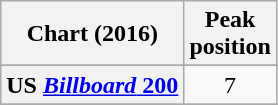<table class="wikitable sortable plainrowheaders" style="text-align:center">
<tr>
<th>Chart (2016)</th>
<th>Peak <br> position</th>
</tr>
<tr>
</tr>
<tr>
</tr>
<tr>
<th scope="row">US <a href='#'><em>Billboard</em> 200</a></th>
<td>7</td>
</tr>
<tr>
</tr>
<tr>
</tr>
<tr>
</tr>
</table>
